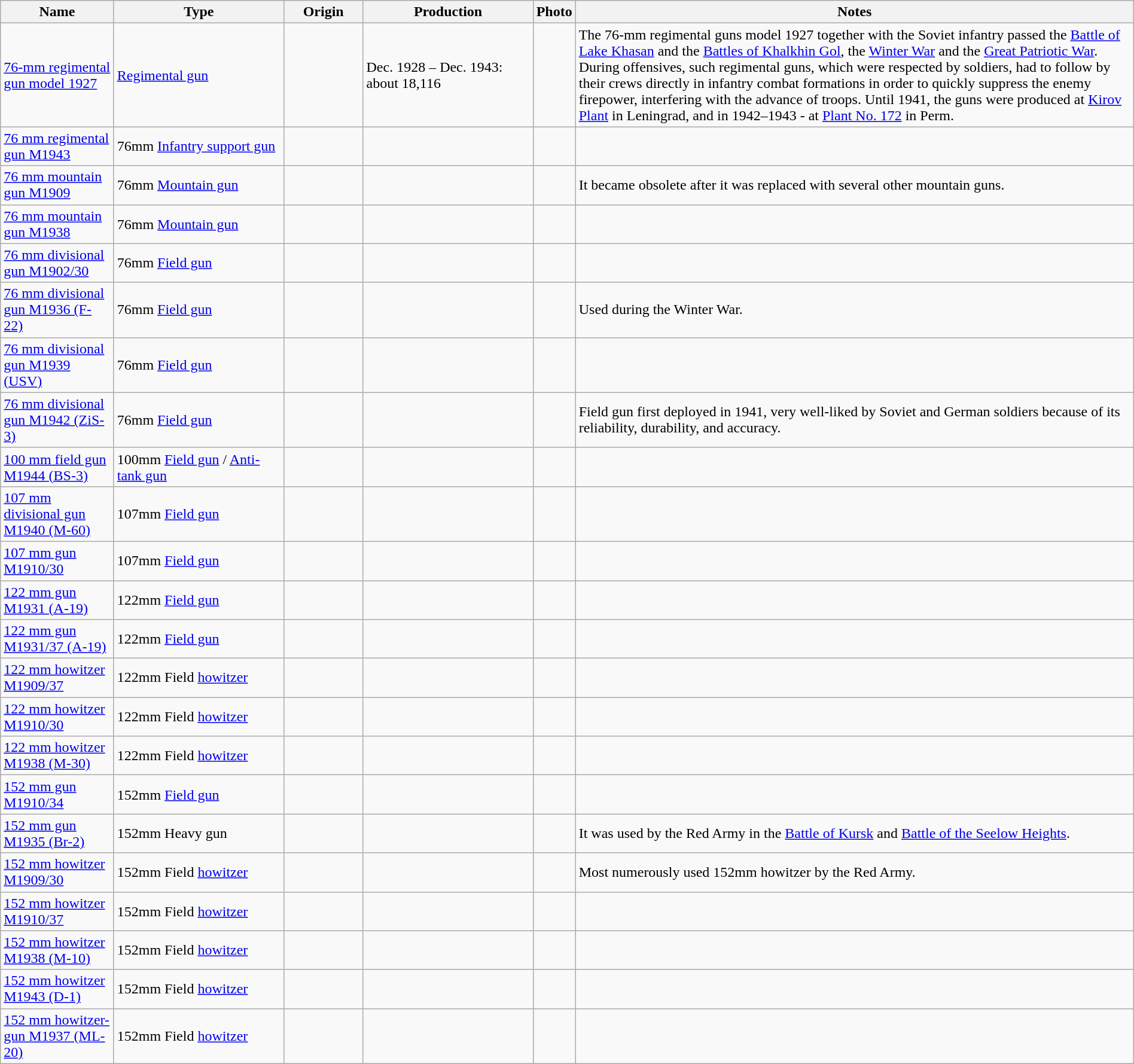<table class="wikitable" style="width:100%;">
<tr>
<th style="width:10%;">Name</th>
<th style="width:15%;">Type</th>
<th style="width:7%;">Origin</th>
<th style="width:15%;">Production</th>
<th>Photo</th>
<th>Notes</th>
</tr>
<tr>
<td><a href='#'>76-mm regimental gun model 1927</a></td>
<td><a href='#'>Regimental gun</a></td>
<td></td>
<td>Dec. 1928 – Dec. 1943: about 18,116</td>
<td></td>
<td>The 76-mm regimental guns model 1927 together with the Soviet infantry passed the <a href='#'>Battle of Lake Khasan</a> and the <a href='#'>Battles of Khalkhin Gol</a>, the <a href='#'>Winter War</a> and the <a href='#'>Great Patriotic War</a>. During offensives, such regimental guns, which were respected by soldiers, had to follow by their crews directly in infantry combat formations in order to quickly suppress the enemy firepower, interfering with the advance of troops. Until 1941, the guns were produced at <a href='#'>Kirov Plant</a> in Leningrad, and in 1942–1943 - at <a href='#'>Plant No. 172</a> in Perm.</td>
</tr>
<tr>
<td><a href='#'>76 mm regimental gun M1943</a></td>
<td>76mm <a href='#'>Infantry support gun</a></td>
<td></td>
<td></td>
<td></td>
<td></td>
</tr>
<tr>
<td><a href='#'>76 mm mountain gun M1909</a></td>
<td>76mm <a href='#'>Mountain gun</a></td>
<td></td>
<td></td>
<td></td>
<td>It became obsolete after it was replaced with several other mountain guns.</td>
</tr>
<tr>
<td><a href='#'>76 mm mountain gun M1938</a></td>
<td>76mm <a href='#'>Mountain gun</a></td>
<td></td>
<td></td>
<td></td>
<td></td>
</tr>
<tr>
<td><a href='#'>76 mm divisional gun M1902/30</a></td>
<td>76mm <a href='#'>Field gun</a></td>
<td></td>
<td></td>
<td></td>
<td></td>
</tr>
<tr>
<td><a href='#'>76 mm divisional gun M1936 (F-22)</a></td>
<td>76mm <a href='#'>Field gun</a></td>
<td></td>
<td></td>
<td></td>
<td>Used during the Winter War.</td>
</tr>
<tr>
<td><a href='#'>76 mm divisional gun M1939 (USV)</a></td>
<td>76mm <a href='#'>Field gun</a></td>
<td></td>
<td></td>
<td></td>
<td></td>
</tr>
<tr>
<td><a href='#'>76 mm divisional gun M1942 (ZiS-3)</a></td>
<td>76mm <a href='#'>Field gun</a></td>
<td></td>
<td></td>
<td></td>
<td>Field gun first deployed in 1941, very well-liked by Soviet and German soldiers because of its reliability, durability, and accuracy.</td>
</tr>
<tr>
<td><a href='#'>100 mm field gun M1944 (BS-3)</a></td>
<td>100mm <a href='#'>Field gun</a> / <a href='#'>Anti-tank gun</a></td>
<td></td>
<td></td>
<td></td>
<td></td>
</tr>
<tr>
<td><a href='#'>107 mm divisional gun M1940 (M-60)</a></td>
<td>107mm <a href='#'>Field gun</a></td>
<td></td>
<td></td>
<td></td>
<td></td>
</tr>
<tr>
<td><a href='#'>107 mm gun M1910/30</a></td>
<td>107mm <a href='#'>Field gun</a></td>
<td></td>
<td></td>
<td></td>
<td></td>
</tr>
<tr>
<td><a href='#'>122 mm gun M1931 (A-19)</a></td>
<td>122mm <a href='#'>Field gun</a></td>
<td></td>
<td></td>
<td></td>
<td></td>
</tr>
<tr>
<td><a href='#'>122 mm gun M1931/37 (A-19)</a></td>
<td>122mm <a href='#'>Field gun</a></td>
<td></td>
<td></td>
<td></td>
<td></td>
</tr>
<tr>
<td><a href='#'>122 mm howitzer M1909/37</a></td>
<td>122mm Field <a href='#'>howitzer</a></td>
<td></td>
<td></td>
<td></td>
<td></td>
</tr>
<tr>
<td><a href='#'>122 mm howitzer M1910/30</a></td>
<td>122mm Field <a href='#'>howitzer</a></td>
<td></td>
<td></td>
<td></td>
<td></td>
</tr>
<tr>
<td><a href='#'>122 mm howitzer M1938 (M-30)</a></td>
<td>122mm Field <a href='#'>howitzer</a></td>
<td></td>
<td></td>
<td></td>
<td></td>
</tr>
<tr>
<td><a href='#'>152 mm gun M1910/34</a></td>
<td>152mm <a href='#'>Field gun</a></td>
<td></td>
<td></td>
<td></td>
<td></td>
</tr>
<tr>
<td><a href='#'>152 mm gun M1935 (Br-2)</a></td>
<td>152mm Heavy gun</td>
<td></td>
<td></td>
<td></td>
<td>It was used by the Red Army in the <a href='#'>Battle of Kursk</a> and <a href='#'>Battle of the Seelow Heights</a>.</td>
</tr>
<tr>
<td><a href='#'>152 mm howitzer M1909/30</a></td>
<td>152mm Field <a href='#'>howitzer</a></td>
<td></td>
<td></td>
<td></td>
<td>Most numerously used 152mm howitzer by the Red Army.</td>
</tr>
<tr>
<td><a href='#'>152 mm howitzer M1910/37</a></td>
<td>152mm Field <a href='#'>howitzer</a></td>
<td></td>
<td></td>
<td></td>
<td></td>
</tr>
<tr>
<td><a href='#'>152 mm howitzer M1938 (M-10)</a></td>
<td>152mm Field <a href='#'>howitzer</a></td>
<td></td>
<td></td>
<td></td>
<td></td>
</tr>
<tr>
<td><a href='#'>152 mm howitzer M1943 (D-1)</a></td>
<td>152mm Field <a href='#'>howitzer</a></td>
<td></td>
<td></td>
<td></td>
<td></td>
</tr>
<tr>
<td><a href='#'>152 mm howitzer-gun M1937 (ML-20)</a></td>
<td>152mm Field <a href='#'>howitzer</a></td>
<td></td>
<td></td>
<td></td>
<td></td>
</tr>
</table>
